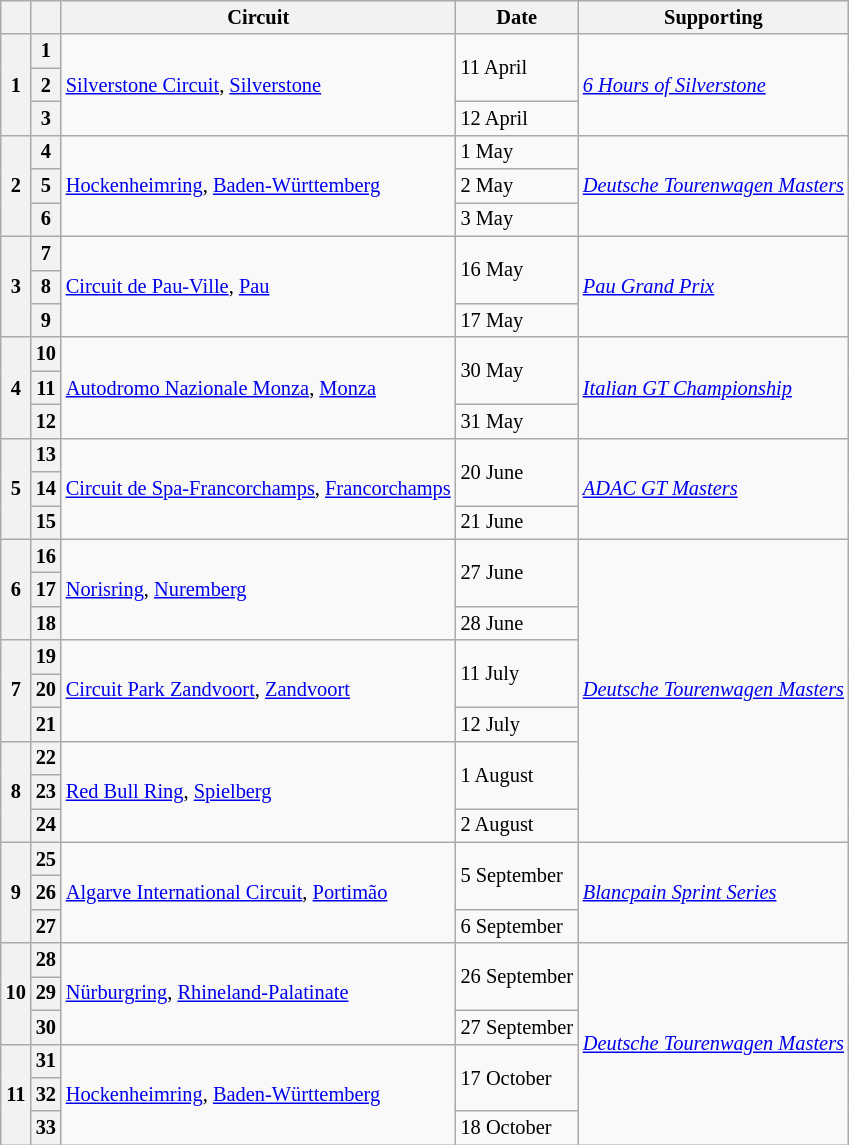<table class="wikitable" style="font-size: 85%">
<tr>
<th></th>
<th></th>
<th>Circuit</th>
<th>Date</th>
<th>Supporting</th>
</tr>
<tr>
<th rowspan=3>1</th>
<th>1</th>
<td rowspan=3> <a href='#'>Silverstone Circuit</a>, <a href='#'>Silverstone</a></td>
<td rowspan=2>11 April</td>
<td rowspan=3><em><a href='#'>6 Hours of Silverstone</a></em></td>
</tr>
<tr>
<th>2</th>
</tr>
<tr>
<th>3</th>
<td>12 April</td>
</tr>
<tr>
<th rowspan=3>2</th>
<th>4</th>
<td rowspan=3> <a href='#'>Hockenheimring</a>, <a href='#'>Baden-Württemberg</a></td>
<td>1 May</td>
<td rowspan=3><em><a href='#'>Deutsche Tourenwagen Masters</a></em></td>
</tr>
<tr>
<th>5</th>
<td>2 May</td>
</tr>
<tr>
<th>6</th>
<td>3 May</td>
</tr>
<tr>
<th rowspan=3>3</th>
<th>7</th>
<td rowspan=3> <a href='#'>Circuit de Pau-Ville</a>, <a href='#'>Pau</a></td>
<td rowspan=2>16 May</td>
<td rowspan=3><em><a href='#'>Pau Grand Prix</a></em></td>
</tr>
<tr>
<th>8</th>
</tr>
<tr>
<th>9</th>
<td>17 May</td>
</tr>
<tr>
<th rowspan=3>4</th>
<th>10</th>
<td rowspan=3> <a href='#'>Autodromo Nazionale Monza</a>, <a href='#'>Monza</a></td>
<td rowspan=2>30 May</td>
<td rowspan=3><em><a href='#'>Italian GT Championship</a></em></td>
</tr>
<tr>
<th>11</th>
</tr>
<tr>
<th>12</th>
<td>31 May</td>
</tr>
<tr>
<th rowspan=3>5</th>
<th>13</th>
<td rowspan=3> <a href='#'>Circuit de Spa-Francorchamps</a>, <a href='#'>Francorchamps</a></td>
<td rowspan=2>20 June</td>
<td rowspan=3><em><a href='#'>ADAC GT Masters</a></em></td>
</tr>
<tr>
<th>14</th>
</tr>
<tr>
<th>15</th>
<td>21 June</td>
</tr>
<tr>
<th rowspan=3>6</th>
<th>16</th>
<td rowspan=3> <a href='#'>Norisring</a>, <a href='#'>Nuremberg</a></td>
<td rowspan=2>27 June</td>
<td rowspan=9><em><a href='#'>Deutsche Tourenwagen Masters</a></em></td>
</tr>
<tr>
<th>17</th>
</tr>
<tr>
<th>18</th>
<td>28 June</td>
</tr>
<tr>
<th rowspan=3>7</th>
<th>19</th>
<td rowspan=3> <a href='#'>Circuit Park Zandvoort</a>, <a href='#'>Zandvoort</a></td>
<td rowspan=2>11 July</td>
</tr>
<tr>
<th>20</th>
</tr>
<tr>
<th>21</th>
<td>12 July</td>
</tr>
<tr>
<th rowspan=3>8</th>
<th>22</th>
<td rowspan=3> <a href='#'>Red Bull Ring</a>, <a href='#'>Spielberg</a></td>
<td rowspan=2>1 August</td>
</tr>
<tr>
<th>23</th>
</tr>
<tr>
<th>24</th>
<td>2 August</td>
</tr>
<tr>
<th rowspan=3>9</th>
<th>25</th>
<td rowspan=3> <a href='#'>Algarve International Circuit</a>, <a href='#'>Portimão</a></td>
<td rowspan=2>5 September</td>
<td rowspan=3><em><a href='#'>Blancpain Sprint Series</a></em></td>
</tr>
<tr>
<th>26</th>
</tr>
<tr>
<th>27</th>
<td>6 September</td>
</tr>
<tr>
<th rowspan=3>10</th>
<th>28</th>
<td rowspan=3> <a href='#'>Nürburgring</a>, <a href='#'>Rhineland-Palatinate</a></td>
<td rowspan=2>26 September</td>
<td rowspan=6><em><a href='#'>Deutsche Tourenwagen Masters</a></em></td>
</tr>
<tr>
<th>29</th>
</tr>
<tr>
<th>30</th>
<td>27 September</td>
</tr>
<tr>
<th rowspan=3>11</th>
<th>31</th>
<td rowspan=3> <a href='#'>Hockenheimring</a>, <a href='#'>Baden-Württemberg</a></td>
<td rowspan=2>17 October</td>
</tr>
<tr>
<th>32</th>
</tr>
<tr>
<th>33</th>
<td>18 October</td>
</tr>
</table>
